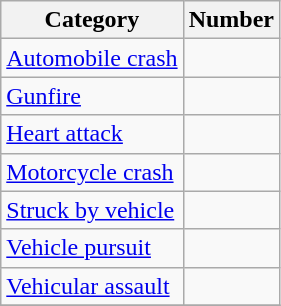<table class="wikitable">
<tr>
<th>Category</th>
<th>Number</th>
</tr>
<tr>
<td><a href='#'>Automobile crash</a></td>
<td></td>
</tr>
<tr>
<td><a href='#'>Gunfire</a></td>
<td></td>
</tr>
<tr>
<td><a href='#'>Heart attack</a></td>
<td></td>
</tr>
<tr>
<td><a href='#'>Motorcycle crash</a></td>
<td></td>
</tr>
<tr>
<td><a href='#'>Struck by vehicle</a></td>
<td></td>
</tr>
<tr>
<td><a href='#'>Vehicle pursuit</a></td>
<td></td>
</tr>
<tr>
<td><a href='#'>Vehicular assault</a></td>
<td></td>
</tr>
<tr>
</tr>
</table>
